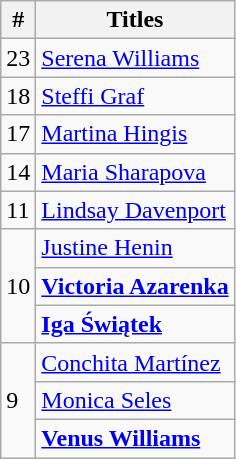<table class="wikitable">
<tr>
<th>#</th>
<th>Titles</th>
</tr>
<tr>
<td>23</td>
<td> <a href='#'>Serena Williams</a></td>
</tr>
<tr>
<td>18</td>
<td> <a href='#'>Steffi Graf</a></td>
</tr>
<tr>
<td>17</td>
<td> <a href='#'>Martina Hingis</a></td>
</tr>
<tr>
<td>14</td>
<td> <a href='#'>Maria Sharapova</a></td>
</tr>
<tr>
<td>11</td>
<td> <a href='#'>Lindsay Davenport</a></td>
</tr>
<tr>
<td rowspan="3">10</td>
<td> <a href='#'>Justine Henin</a></td>
</tr>
<tr>
<td> <strong><a href='#'>Victoria Azarenka</a></strong></td>
</tr>
<tr>
<td> <strong><a href='#'>Iga Świątek</a></strong></td>
</tr>
<tr>
<td rowspan="3">9</td>
<td> <a href='#'>Conchita Martínez</a></td>
</tr>
<tr>
<td> <a href='#'>Monica Seles</a></td>
</tr>
<tr>
<td> <strong><a href='#'>Venus Williams</a></strong></td>
</tr>
</table>
